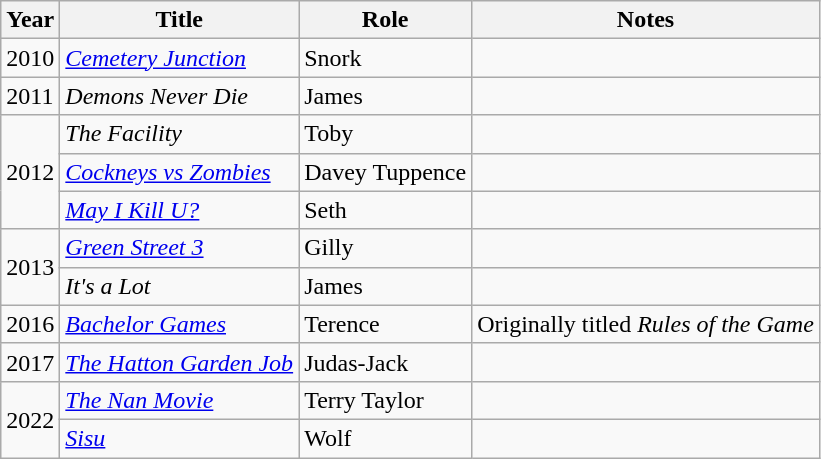<table class="wikitable">
<tr>
<th>Year</th>
<th>Title</th>
<th>Role</th>
<th>Notes</th>
</tr>
<tr>
<td>2010</td>
<td><em><a href='#'>Cemetery Junction</a></em></td>
<td>Snork</td>
<td></td>
</tr>
<tr>
<td>2011</td>
<td><em>Demons Never Die</em></td>
<td>James</td>
<td></td>
</tr>
<tr>
<td rowspan="3">2012</td>
<td><em>The Facility</em></td>
<td>Toby</td>
<td></td>
</tr>
<tr>
<td><em><a href='#'>Cockneys vs Zombies</a></em></td>
<td>Davey Tuppence</td>
<td></td>
</tr>
<tr>
<td><em><a href='#'>May I Kill U?</a></em></td>
<td>Seth</td>
<td></td>
</tr>
<tr>
<td rowspan="2">2013</td>
<td><em><a href='#'>Green Street 3</a></em></td>
<td>Gilly</td>
<td></td>
</tr>
<tr>
<td><em>It's a Lot</em></td>
<td>James</td>
<td></td>
</tr>
<tr>
<td>2016</td>
<td><em><a href='#'>Bachelor Games</a></em></td>
<td>Terence</td>
<td>Originally titled <em>Rules of the Game</em></td>
</tr>
<tr>
<td>2017</td>
<td><em><a href='#'>The Hatton Garden Job</a></em></td>
<td>Judas-Jack</td>
<td></td>
</tr>
<tr>
<td rowspan="2">2022</td>
<td><em><a href='#'>The Nan Movie</a></em></td>
<td>Terry Taylor</td>
<td></td>
</tr>
<tr>
<td><em><a href='#'>Sisu</a></em></td>
<td>Wolf</td>
<td></td>
</tr>
</table>
